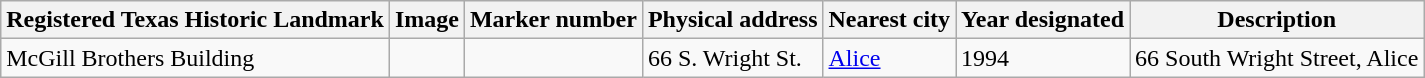<table class="wikitable sortable">
<tr>
<th>Registered Texas Historic Landmark</th>
<th>Image</th>
<th>Marker number</th>
<th>Physical address</th>
<th>Nearest city</th>
<th>Year designated</th>
<th>Description</th>
</tr>
<tr>
<td>McGill Brothers Building</td>
<td></td>
<td></td>
<td>66 S. Wright St.<br></td>
<td><a href='#'>Alice</a></td>
<td>1994</td>
<td>66 South Wright Street, Alice</td>
</tr>
</table>
